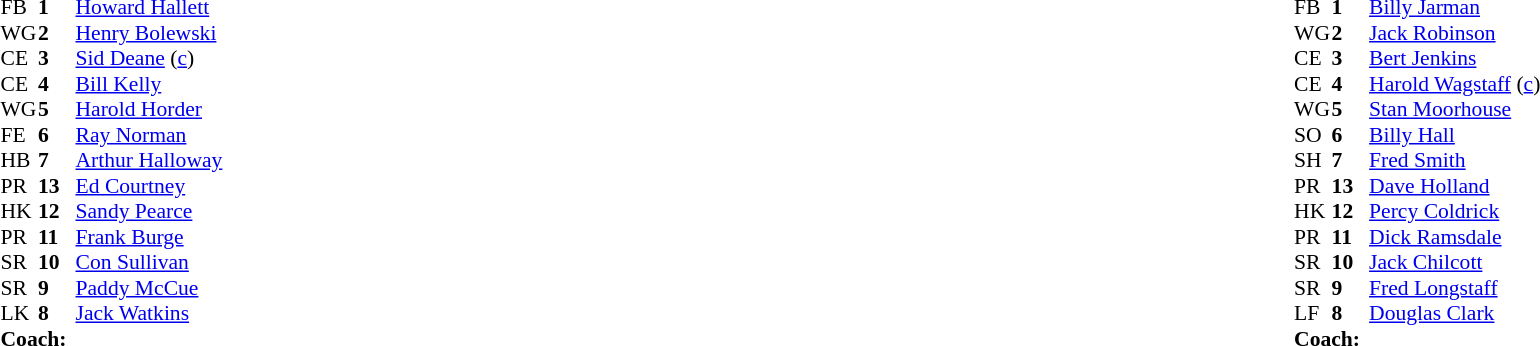<table width="100%">
<tr>
<td valign="top" width="50%"><br><table style="font-size: 90%" cellspacing="0" cellpadding="0">
<tr>
<th width="25"></th>
<th width="25"></th>
</tr>
<tr>
<td>FB</td>
<td><strong>1</strong></td>
<td> <a href='#'>Howard Hallett</a></td>
</tr>
<tr>
<td>WG</td>
<td><strong>2</strong></td>
<td> <a href='#'>Henry Bolewski</a></td>
</tr>
<tr>
<td>CE</td>
<td><strong>3</strong></td>
<td> <a href='#'>Sid Deane</a> (<a href='#'>c</a>)</td>
</tr>
<tr>
<td>CE</td>
<td><strong>4</strong></td>
<td> <a href='#'>Bill Kelly</a></td>
</tr>
<tr>
<td>WG</td>
<td><strong>5</strong></td>
<td> <a href='#'>Harold Horder</a></td>
</tr>
<tr>
<td>FE</td>
<td><strong>6</strong></td>
<td> <a href='#'>Ray Norman</a></td>
</tr>
<tr>
<td>HB</td>
<td><strong>7</strong></td>
<td> <a href='#'>Arthur Halloway</a></td>
</tr>
<tr>
<td>PR</td>
<td><strong>13</strong></td>
<td> <a href='#'>Ed Courtney</a></td>
</tr>
<tr>
<td>HK</td>
<td><strong>12</strong></td>
<td> <a href='#'>Sandy Pearce</a></td>
</tr>
<tr>
<td>PR</td>
<td><strong>11</strong></td>
<td> <a href='#'>Frank Burge</a></td>
</tr>
<tr>
<td>SR</td>
<td><strong>10</strong></td>
<td> <a href='#'>Con Sullivan</a></td>
</tr>
<tr>
<td>SR</td>
<td><strong>9</strong></td>
<td> <a href='#'>Paddy McCue</a></td>
</tr>
<tr>
<td>LK</td>
<td><strong>8</strong></td>
<td> <a href='#'>Jack Watkins</a></td>
</tr>
<tr>
<td colspan=3><strong>Coach:</strong></td>
</tr>
<tr>
<td colspan="4"></td>
</tr>
</table>
</td>
<td valign="top" width="50%"><br><table style="font-size: 90%" cellspacing="0" cellpadding="0" align="center">
<tr>
<th width="25"></th>
<th width="25"></th>
</tr>
<tr>
<td>FB</td>
<td><strong>1</strong></td>
<td> <a href='#'>Billy Jarman</a></td>
</tr>
<tr>
<td>WG</td>
<td><strong>2</strong></td>
<td> <a href='#'>Jack Robinson</a></td>
</tr>
<tr>
<td>CE</td>
<td><strong>3</strong></td>
<td> <a href='#'>Bert Jenkins</a></td>
</tr>
<tr>
<td>CE</td>
<td><strong>4</strong></td>
<td> <a href='#'>Harold Wagstaff</a> (<a href='#'>c</a>)</td>
</tr>
<tr>
<td>WG</td>
<td><strong>5</strong></td>
<td> <a href='#'>Stan Moorhouse</a></td>
</tr>
<tr>
<td>SO</td>
<td><strong>6</strong></td>
<td> <a href='#'>Billy Hall</a></td>
</tr>
<tr>
<td>SH</td>
<td><strong>7</strong></td>
<td> <a href='#'>Fred Smith</a></td>
</tr>
<tr>
<td>PR</td>
<td><strong>13</strong></td>
<td> <a href='#'>Dave Holland</a></td>
</tr>
<tr>
<td>HK</td>
<td><strong>12</strong></td>
<td> <a href='#'>Percy Coldrick</a></td>
</tr>
<tr>
<td>PR</td>
<td><strong>11</strong></td>
<td> <a href='#'>Dick Ramsdale</a></td>
</tr>
<tr>
<td>SR</td>
<td><strong>10</strong></td>
<td> <a href='#'>Jack Chilcott</a></td>
</tr>
<tr>
<td>SR</td>
<td><strong>9</strong></td>
<td> <a href='#'>Fred Longstaff</a></td>
</tr>
<tr>
<td>LF</td>
<td><strong>8</strong></td>
<td> <a href='#'>Douglas Clark</a></td>
</tr>
<tr>
<td colspan=3><strong>Coach:</strong></td>
</tr>
<tr>
<td colspan="4"></td>
</tr>
</table>
</td>
</tr>
</table>
